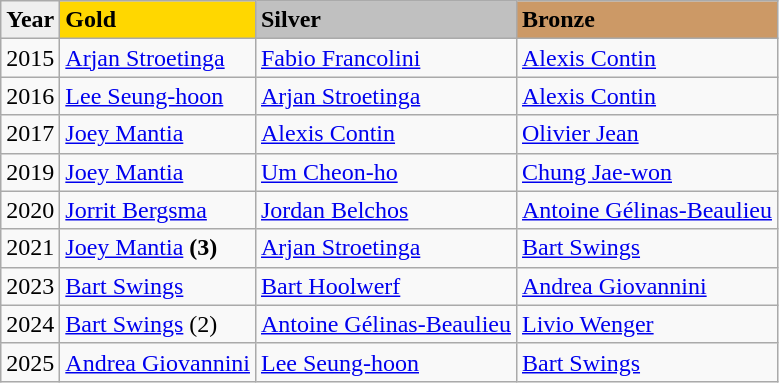<table class="wikitable">
<tr align="left" bgcolor="#efefef">
<td><strong>Year</strong></td>
<td bgcolor=gold><strong>Gold</strong></td>
<td bgcolor=silver><strong>Silver</strong></td>
<td bgcolor=cc9966><strong>Bronze</strong></td>
</tr>
<tr>
<td>2015</td>
<td> <a href='#'>Arjan Stroetinga</a></td>
<td> <a href='#'>Fabio Francolini</a></td>
<td> <a href='#'>Alexis Contin</a></td>
</tr>
<tr>
<td>2016</td>
<td> <a href='#'>Lee Seung-hoon</a></td>
<td> <a href='#'>Arjan Stroetinga</a></td>
<td> <a href='#'>Alexis Contin</a></td>
</tr>
<tr>
<td>2017</td>
<td> <a href='#'>Joey Mantia</a></td>
<td> <a href='#'>Alexis Contin</a></td>
<td> <a href='#'>Olivier Jean</a></td>
</tr>
<tr>
<td>2019</td>
<td> <a href='#'>Joey Mantia</a></td>
<td> <a href='#'>Um Cheon-ho</a></td>
<td> <a href='#'>Chung Jae-won</a></td>
</tr>
<tr>
<td>2020</td>
<td> <a href='#'>Jorrit Bergsma</a></td>
<td> <a href='#'>Jordan Belchos</a></td>
<td> <a href='#'>Antoine Gélinas-Beaulieu</a></td>
</tr>
<tr>
<td>2021</td>
<td> <a href='#'>Joey Mantia</a> <strong>(3)</strong></td>
<td> <a href='#'>Arjan Stroetinga</a></td>
<td> <a href='#'>Bart Swings</a></td>
</tr>
<tr>
<td>2023</td>
<td> <a href='#'>Bart Swings</a></td>
<td> <a href='#'>Bart Hoolwerf</a></td>
<td> <a href='#'>Andrea Giovannini</a></td>
</tr>
<tr>
<td>2024</td>
<td> <a href='#'>Bart Swings</a> (2)</td>
<td> <a href='#'>Antoine Gélinas-Beaulieu</a></td>
<td> <a href='#'>Livio Wenger</a></td>
</tr>
<tr>
<td>2025</td>
<td> <a href='#'>Andrea Giovannini</a></td>
<td> <a href='#'>Lee Seung-hoon</a></td>
<td> <a href='#'>Bart Swings</a></td>
</tr>
</table>
